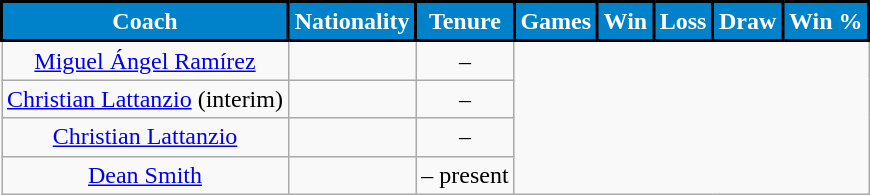<table class="wikitable" style="text-align:center">
<tr>
<th style="background:#0082CA; color:#FFFFFF; border:2px solid #000000;">Coach</th>
<th style="background:#0082CA; color:#FFFFFF; border:2px solid #000000;">Nationality</th>
<th style="background:#0082CA; color:#FFFFFF; border:2px solid #000000;">Tenure</th>
<th style="background:#0082CA; color:#FFFFFF; border:2px solid #000000;">Games</th>
<th style="background:#0082CA; color:#FFFFFF; border:2px solid #000000;"><strong>Win</strong></th>
<th style="background:#0082CA; color:#FFFFFF; border:2px solid #000000;">Loss</th>
<th style="background:#0082CA; color:#FFFFFF; border:2px solid #000000;">Draw</th>
<th style="background:#0082CA; color:#FFFFFF; border:2px solid #000000;">Win %</th>
</tr>
<tr>
<td><a href='#'>Miguel Ángel Ramírez</a></td>
<td></td>
<td> – <br></td>
</tr>
<tr>
<td><a href='#'>Christian Lattanzio</a> (interim)</td>
<td></td>
<td> – <br></td>
</tr>
<tr>
<td><a href='#'>Christian Lattanzio</a></td>
<td></td>
<td> – <br></td>
</tr>
<tr>
<td><a href='#'>Dean Smith</a></td>
<td></td>
<td> – present<br></td>
</tr>
</table>
